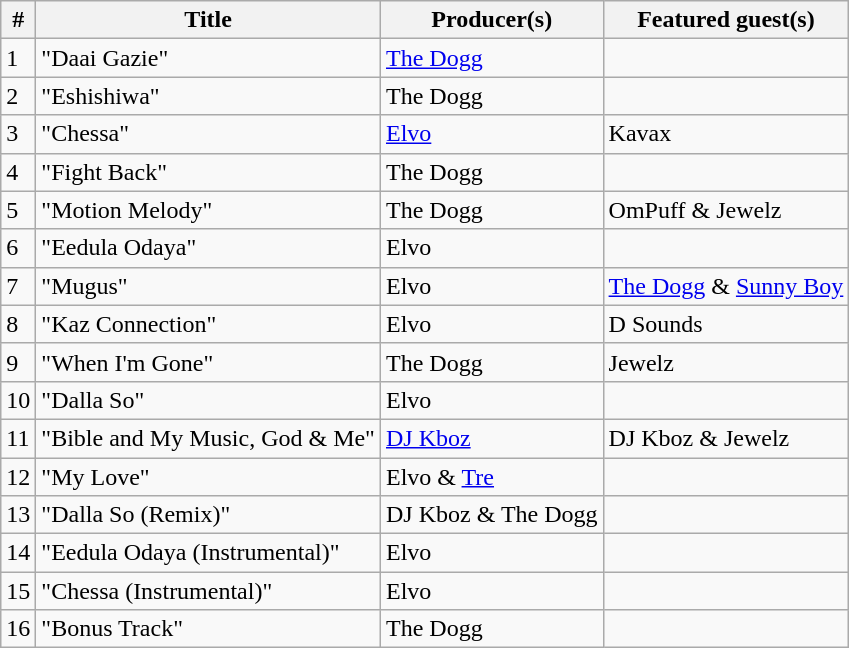<table class="wikitable">
<tr>
<th>#</th>
<th>Title</th>
<th>Producer(s)</th>
<th>Featured guest(s)</th>
</tr>
<tr>
<td>1</td>
<td>"Daai Gazie"</td>
<td><a href='#'>The Dogg</a></td>
<td></td>
</tr>
<tr>
<td>2</td>
<td>"Eshishiwa"</td>
<td>The Dogg</td>
<td></td>
</tr>
<tr>
<td>3</td>
<td>"Chessa"</td>
<td><a href='#'>Elvo</a></td>
<td>Kavax</td>
</tr>
<tr>
<td>4</td>
<td>"Fight Back"</td>
<td>The Dogg</td>
<td></td>
</tr>
<tr>
<td>5</td>
<td>"Motion Melody"</td>
<td>The Dogg</td>
<td>OmPuff & Jewelz</td>
</tr>
<tr>
<td>6</td>
<td>"Eedula Odaya"</td>
<td>Elvo</td>
<td></td>
</tr>
<tr>
<td>7</td>
<td>"Mugus"</td>
<td>Elvo</td>
<td><a href='#'>The Dogg</a> & <a href='#'>Sunny Boy</a></td>
</tr>
<tr>
<td>8</td>
<td>"Kaz Connection"</td>
<td>Elvo</td>
<td>D Sounds</td>
</tr>
<tr>
<td>9</td>
<td>"When I'm Gone"</td>
<td>The Dogg</td>
<td>Jewelz</td>
</tr>
<tr>
<td>10</td>
<td>"Dalla So"</td>
<td>Elvo</td>
<td></td>
</tr>
<tr>
<td>11</td>
<td>"Bible and My Music, God & Me"</td>
<td><a href='#'>DJ Kboz</a></td>
<td>DJ Kboz & Jewelz</td>
</tr>
<tr>
<td>12</td>
<td>"My Love"</td>
<td>Elvo & <a href='#'>Tre</a></td>
<td></td>
</tr>
<tr>
<td>13</td>
<td>"Dalla So (Remix)"</td>
<td>DJ Kboz & The Dogg</td>
<td></td>
</tr>
<tr>
<td>14</td>
<td>"Eedula Odaya (Instrumental)"</td>
<td>Elvo</td>
<td></td>
</tr>
<tr>
<td>15</td>
<td>"Chessa (Instrumental)"</td>
<td>Elvo</td>
<td></td>
</tr>
<tr>
<td>16</td>
<td>"Bonus Track"</td>
<td>The Dogg</td>
<td></td>
</tr>
</table>
